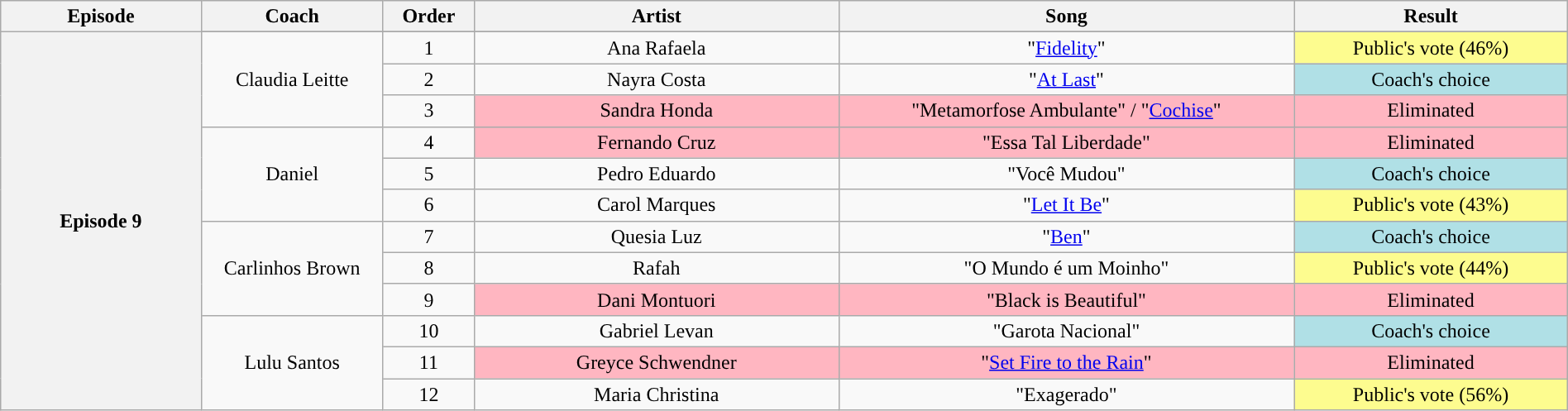<table class="wikitable" style="text-align:center; width:100%;">
<tr>
<th scope="col" width="11%">Episode</th>
<th scope="col" width="10%">Coach</th>
<th scope="col" width="05%">Order</th>
<th scope="col" width="20%">Artist</th>
<th scope="col" width="25%">Song</th>
<th scope="col" width="15%">Result</th>
</tr>
<tr>
<th scope="col" rowspan="13">Episode 9<br></th>
</tr>
<tr>
<td rowspan=3>Claudia Leitte</td>
<td>1</td>
<td>Ana Rafaela</td>
<td>"<a href='#'>Fidelity</a>"</td>
<td bgcolor="FDFC8F">Public's vote (46%)</td>
</tr>
<tr>
<td>2</td>
<td>Nayra Costa</td>
<td>"<a href='#'>At Last</a>"</td>
<td bgcolor="B0E0E6">Coach's choice</td>
</tr>
<tr>
<td>3</td>
<td bgcolor="FFB6C1">Sandra Honda</td>
<td bgcolor="FFB6C1">"Metamorfose Ambulante" / "<a href='#'>Cochise</a>"</td>
<td bgcolor="FFB6C1">Eliminated</td>
</tr>
<tr>
<td rowspan=3>Daniel</td>
<td>4</td>
<td bgcolor="FFB6C1">Fernando Cruz</td>
<td bgcolor="FFB6C1">"Essa Tal Liberdade"</td>
<td bgcolor="FFB6C1">Eliminated</td>
</tr>
<tr>
<td>5</td>
<td>Pedro Eduardo</td>
<td>"Você Mudou"</td>
<td bgcolor="B0E0E6">Coach's choice</td>
</tr>
<tr>
<td>6</td>
<td>Carol Marques</td>
<td>"<a href='#'>Let It Be</a>"</td>
<td bgcolor="FDFC8F">Public's vote (43%)</td>
</tr>
<tr>
<td rowspan=3>Carlinhos Brown</td>
<td>7</td>
<td>Quesia Luz</td>
<td>"<a href='#'>Ben</a>"</td>
<td bgcolor="B0E0E6">Coach's choice</td>
</tr>
<tr>
<td>8</td>
<td>Rafah</td>
<td>"O Mundo é um Moinho"</td>
<td bgcolor="FDFC8F">Public's vote (44%)</td>
</tr>
<tr>
<td>9</td>
<td bgcolor="FFB6C1">Dani Montuori</td>
<td bgcolor="FFB6C1">"Black is Beautiful"</td>
<td bgcolor="FFB6C1">Eliminated</td>
</tr>
<tr>
<td rowspan=3>Lulu Santos</td>
<td>10</td>
<td>Gabriel Levan</td>
<td>"Garota Nacional"</td>
<td bgcolor="B0E0E6">Coach's choice</td>
</tr>
<tr>
<td>11</td>
<td bgcolor="FFB6C1">Greyce Schwendner</td>
<td bgcolor="FFB6C1">"<a href='#'>Set Fire to the Rain</a>"</td>
<td bgcolor="FFB6C1">Eliminated</td>
</tr>
<tr>
<td>12</td>
<td>Maria Christina</td>
<td>"Exagerado"</td>
<td bgcolor="FDFC8F">Public's vote (56%)</td>
</tr>
</table>
